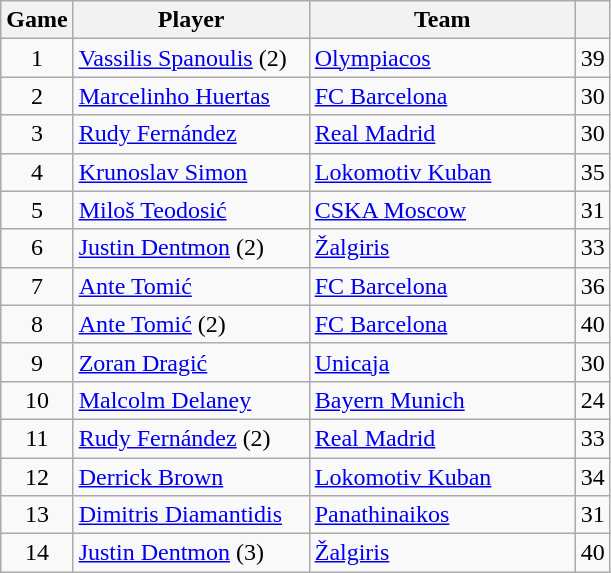<table class="wikitable sortable" style="text-align: center;">
<tr>
<th style="text-align:center;">Game</th>
<th style="text-align:center; width:150px;">Player</th>
<th style="text-align:center; width:170px;">Team</th>
<th style="text-align:center;"></th>
</tr>
<tr>
<td>1</td>
<td align="left"> <a href='#'>Vassilis Spanoulis</a> (2)</td>
<td align="left"> <a href='#'>Olympiacos</a></td>
<td>39</td>
</tr>
<tr>
<td>2</td>
<td align="left"> <a href='#'>Marcelinho Huertas</a></td>
<td align="left"> <a href='#'>FC Barcelona</a></td>
<td>30</td>
</tr>
<tr>
<td>3</td>
<td align="left"> <a href='#'>Rudy Fernández</a></td>
<td align="left"> <a href='#'>Real Madrid</a></td>
<td>30</td>
</tr>
<tr>
<td>4</td>
<td align="left"> <a href='#'>Krunoslav Simon</a></td>
<td align="left"> <a href='#'>Lokomotiv Kuban</a></td>
<td>35</td>
</tr>
<tr>
<td>5</td>
<td align="left"> <a href='#'>Miloš Teodosić</a></td>
<td align="left"> <a href='#'>CSKA Moscow</a></td>
<td>31</td>
</tr>
<tr>
<td>6</td>
<td align="left"> <a href='#'>Justin Dentmon</a> (2)</td>
<td align="left"> <a href='#'>Žalgiris</a></td>
<td>33</td>
</tr>
<tr>
<td>7</td>
<td align="left"> <a href='#'>Ante Tomić</a></td>
<td align="left"> <a href='#'>FC Barcelona</a></td>
<td>36</td>
</tr>
<tr>
<td>8</td>
<td align="left"> <a href='#'>Ante Tomić</a> (2)</td>
<td align="left"> <a href='#'>FC Barcelona</a></td>
<td>40</td>
</tr>
<tr>
<td>9</td>
<td align="left"> <a href='#'>Zoran Dragić</a></td>
<td align="left"> <a href='#'>Unicaja</a></td>
<td>30</td>
</tr>
<tr>
<td>10</td>
<td align="left"> <a href='#'>Malcolm Delaney</a></td>
<td align="left"> <a href='#'>Bayern Munich</a></td>
<td>24</td>
</tr>
<tr>
<td>11</td>
<td align="left"> <a href='#'>Rudy Fernández</a> (2)</td>
<td align="left"> <a href='#'>Real Madrid</a></td>
<td>33</td>
</tr>
<tr>
<td>12</td>
<td align="left"> <a href='#'>Derrick Brown</a></td>
<td align="left"> <a href='#'>Lokomotiv Kuban</a></td>
<td>34</td>
</tr>
<tr>
<td>13</td>
<td align="left"> <a href='#'>Dimitris Diamantidis</a></td>
<td align="left"> <a href='#'>Panathinaikos</a></td>
<td>31</td>
</tr>
<tr>
<td>14</td>
<td align="left"> <a href='#'>Justin Dentmon</a> (3)</td>
<td align="left"> <a href='#'>Žalgiris</a></td>
<td>40</td>
</tr>
</table>
